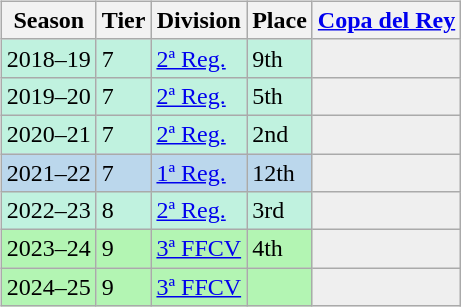<table>
<tr>
<td valign="top" width=0%><br><table class="wikitable">
<tr style="background:#f0f6fa;">
<th>Season</th>
<th>Tier</th>
<th>Division</th>
<th>Place</th>
<th><a href='#'>Copa del Rey</a></th>
</tr>
<tr>
<td style="background:#C0F2DF;">2018–19</td>
<td style="background:#C0F2DF;">7</td>
<td style="background:#C0F2DF;"><a href='#'>2ª Reg.</a></td>
<td style="background:#C0F2DF;">9th</td>
<th style="background:#efefef;"></th>
</tr>
<tr>
<td style="background:#C0F2DF;">2019–20</td>
<td style="background:#C0F2DF;">7</td>
<td style="background:#C0F2DF;"><a href='#'>2ª Reg.</a></td>
<td style="background:#C0F2DF;">5th</td>
<th style="background:#efefef;"></th>
</tr>
<tr>
<td style="background:#C0F2DF;">2020–21</td>
<td style="background:#C0F2DF;">7</td>
<td style="background:#C0F2DF;"><a href='#'>2ª Reg.</a></td>
<td style="background:#C0F2DF;">2nd</td>
<th style="background:#efefef;"></th>
</tr>
<tr>
<td style="background:#BBD7EC;">2021–22</td>
<td style="background:#BBD7EC;">7</td>
<td style="background:#BBD7EC;"><a href='#'>1ª Reg.</a></td>
<td style="background:#BBD7EC;">12th</td>
<th style="background:#efefef;"></th>
</tr>
<tr>
<td style="background:#C0F2DF;">2022–23</td>
<td style="background:#C0F2DF;">8</td>
<td style="background:#C0F2DF;"><a href='#'>2ª Reg.</a></td>
<td style="background:#C0F2DF;">3rd</td>
<th style="background:#efefef;"></th>
</tr>
<tr>
<td style="background:#B3F5B3;">2023–24</td>
<td style="background:#B3F5B3;">9</td>
<td style="background:#B3F5B3;"><a href='#'>3ª FFCV</a></td>
<td style="background:#B3F5B3;">4th</td>
<th style="background:#efefef;"></th>
</tr>
<tr>
<td style="background:#B3F5B3;">2024–25</td>
<td style="background:#B3F5B3;">9</td>
<td style="background:#B3F5B3;"><a href='#'>3ª FFCV</a></td>
<td style="background:#B3F5B3;"></td>
<th style="background:#efefef;"></th>
</tr>
</table>
</td>
</tr>
</table>
